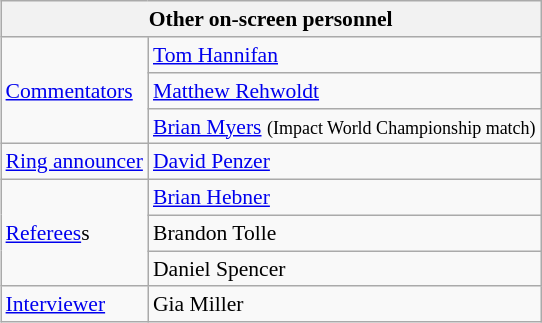<table align="right" class="wikitable" style="border:1px; font-size:90%; margin-left:1em;">
<tr>
<th width="250" colspan="2"><strong>Other on-screen personnel</strong></th>
</tr>
<tr>
<td rowspan="3"><a href='#'>Commentators</a></td>
<td><a href='#'>Tom Hannifan</a></td>
</tr>
<tr>
<td><a href='#'>Matthew Rehwoldt</a></td>
</tr>
<tr>
<td><a href='#'>Brian Myers</a> <small>(Impact World Championship match)</small></td>
</tr>
<tr>
<td rowspan="1"><a href='#'>Ring announcer</a></td>
<td><a href='#'>David Penzer</a></td>
</tr>
<tr>
<td rowspan="3"><a href='#'>Referees</a>s</td>
<td><a href='#'>Brian Hebner</a></td>
</tr>
<tr>
<td>Brandon Tolle</td>
</tr>
<tr>
<td>Daniel Spencer</td>
</tr>
<tr>
<td rowspan="1"><a href='#'>Interviewer</a></td>
<td>Gia Miller</td>
</tr>
</table>
